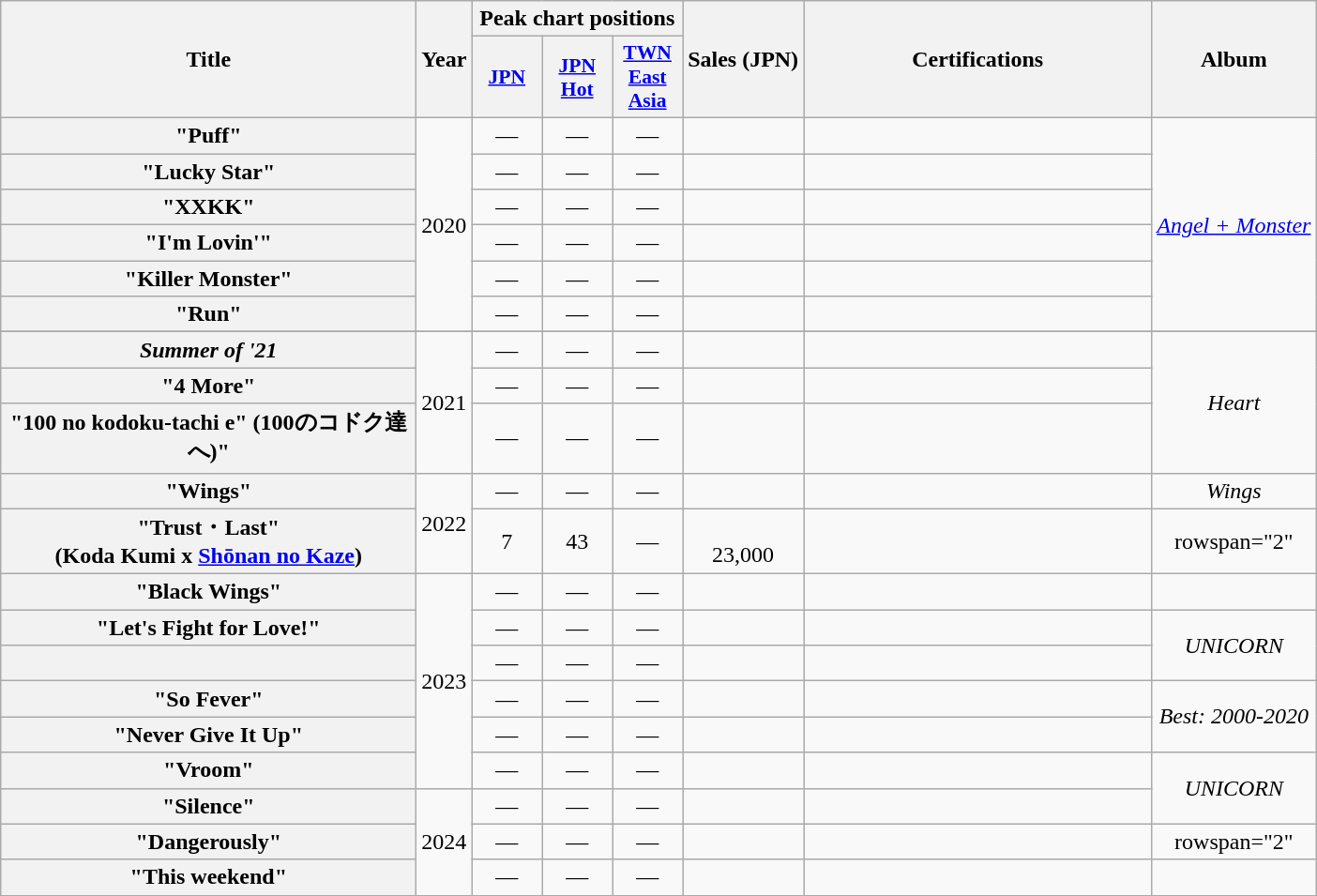<table class="wikitable plainrowheaders" style="text-align:center;">
<tr>
<th scope="col" rowspan="2" style="width:18em;">Title</th>
<th scope="col" rowspan="2">Year</th>
<th scope="col" colspan="3">Peak chart positions</th>
<th scope="col" rowspan="2">Sales (JPN)</th>
<th scope="col" rowspan="2" style="width:15em;">Certifications</th>
<th scope="col" rowspan="2">Album</th>
</tr>
<tr>
<th style="width:3em;font-size:90%"><a href='#'>JPN</a><br></th>
<th style="width:3em;font-size:90%"><a href='#'>JPN Hot</a><br></th>
<th style="width:3em;font-size:90%"><a href='#'>TWN East Asia</a><br></th>
</tr>
<tr>
<th scope="row">"Puff"</th>
<td rowspan="6">2020</td>
<td>—</td>
<td>—</td>
<td>—</td>
<td></td>
<td></td>
<td rowspan="6"><em><a href='#'>Angel + Monster</a></em></td>
</tr>
<tr>
<th scope="row">"Lucky Star"</th>
<td>—</td>
<td>—</td>
<td>—</td>
<td></td>
<td></td>
</tr>
<tr>
<th scope="row">"XXKK"</th>
<td>—</td>
<td>—</td>
<td>—</td>
<td></td>
<td></td>
</tr>
<tr>
<th scope="row">"I'm Lovin'"</th>
<td>—</td>
<td>—</td>
<td>—</td>
<td></td>
<td></td>
</tr>
<tr>
<th scope="row">"Killer Monster"</th>
<td>—</td>
<td>—</td>
<td>—</td>
<td></td>
</tr>
<tr>
<th scope="row">"Run"</th>
<td>—</td>
<td>—</td>
<td>—</td>
<td></td>
<td></td>
</tr>
<tr>
</tr>
<tr>
<th scope="row"><em>Summer of '21</em></th>
<td rowspan="3">2021</td>
<td>—</td>
<td>—</td>
<td>—</td>
<td></td>
<td></td>
<td rowspan="3"><em>Heart</em></td>
</tr>
<tr>
<th scope="row">"4 More"</th>
<td>—</td>
<td>—</td>
<td>—</td>
<td></td>
<td></td>
</tr>
<tr>
<th scope="row">"100 no kodoku-tachi e" (100のコドク達へ)"</th>
<td>—</td>
<td>—</td>
<td>—</td>
<td></td>
<td></td>
</tr>
<tr>
<th scope="row">"Wings"</th>
<td rowspan="2">2022</td>
<td>—</td>
<td>—</td>
<td>—</td>
<td></td>
<td></td>
<td><em>Wings</em></td>
</tr>
<tr>
<th scope="row">"Trust・Last"<br><span>(Koda Kumi x <a href='#'>Shōnan no Kaze</a>)</span></th>
<td>7</td>
<td>43</td>
<td>—</td>
<td><br>23,000</td>
<td></td>
<td>rowspan="2" </td>
</tr>
<tr>
<th scope="row">"Black Wings"</th>
<td rowspan="6">2023</td>
<td>—</td>
<td>—</td>
<td>—</td>
<td></td>
<td></td>
</tr>
<tr>
<th scope="row">"Let's Fight for Love!"</th>
<td>—</td>
<td>—</td>
<td>—</td>
<td></td>
<td></td>
<td rowspan="2"><em>UNICORN</em></td>
</tr>
<tr>
<th scope="row"></th>
<td>—</td>
<td>—</td>
<td>—</td>
<td></td>
<td></td>
</tr>
<tr>
<th scope="row">"So Fever"</th>
<td>—</td>
<td>—</td>
<td>—</td>
<td></td>
<td></td>
<td rowspan="2"><em>Best: 2000-2020</em></td>
</tr>
<tr>
<th scope="row">"Never Give It Up"</th>
<td>—</td>
<td>—</td>
<td>—</td>
<td></td>
<td></td>
</tr>
<tr>
<th scope="row">"Vroom"</th>
<td>—</td>
<td>—</td>
<td>—</td>
<td></td>
<td></td>
<td rowspan="2"><em>UNICORN</em></td>
</tr>
<tr>
<th scope="row">"Silence"</th>
<td rowspan="3">2024</td>
<td>—</td>
<td>—</td>
<td>—</td>
<td></td>
<td></td>
</tr>
<tr>
<th scope="row">"Dangerously"</th>
<td>—</td>
<td>—</td>
<td>—</td>
<td></td>
<td></td>
<td>rowspan="2"  </td>
</tr>
<tr>
<th scope="row">"This weekend"</th>
<td>—</td>
<td>—</td>
<td>—</td>
<td></td>
<td></td>
</tr>
<tr>
</tr>
</table>
